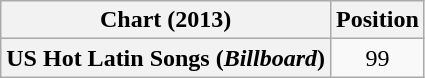<table class="wikitable plainrowheaders" style="text-align:center;">
<tr>
<th scope="col">Chart (2013)</th>
<th scope="col">Position</th>
</tr>
<tr>
<th scope="row">US Hot Latin Songs (<em>Billboard</em>)</th>
<td>99</td>
</tr>
</table>
